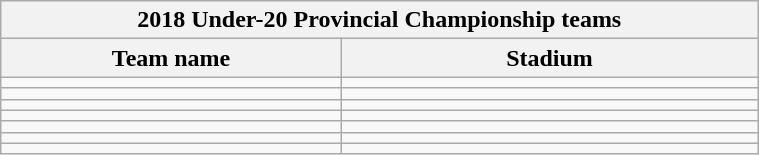<table class="wikitable collapsible sortable" style="text-align:left; font-size:100%; width:40%;">
<tr>
<th colspan="100%" align=center>2018 Under-20 Provincial Championship teams</th>
</tr>
<tr>
<th width="45%">Team name</th>
<th width="55%">Stadium</th>
</tr>
<tr>
<td></td>
<td></td>
</tr>
<tr>
<td></td>
<td></td>
</tr>
<tr>
<td></td>
<td></td>
</tr>
<tr>
<td></td>
<td></td>
</tr>
<tr>
<td></td>
<td></td>
</tr>
<tr>
<td></td>
<td></td>
</tr>
<tr>
<td></td>
<td></td>
</tr>
</table>
